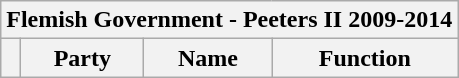<table class="wikitable">
<tr>
<th colspan="4">Flemish Government - Peeters II 2009-2014</th>
</tr>
<tr>
<th></th>
<th>Party</th>
<th>Name</th>
<th>Function<br>







</th>
</tr>
</table>
